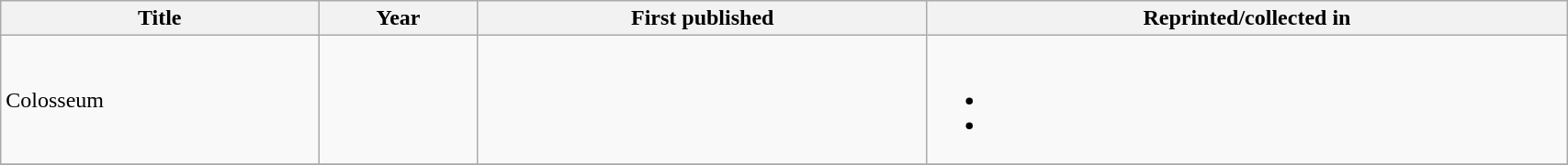<table class='wikitable sortable' width='90%'>
<tr>
<th>Title</th>
<th>Year</th>
<th>First published</th>
<th>Reprinted/collected in</th>
</tr>
<tr>
<td>Colosseum</td>
<td></td>
<td></td>
<td><br><ul><li></li><li></li></ul></td>
</tr>
<tr>
</tr>
</table>
